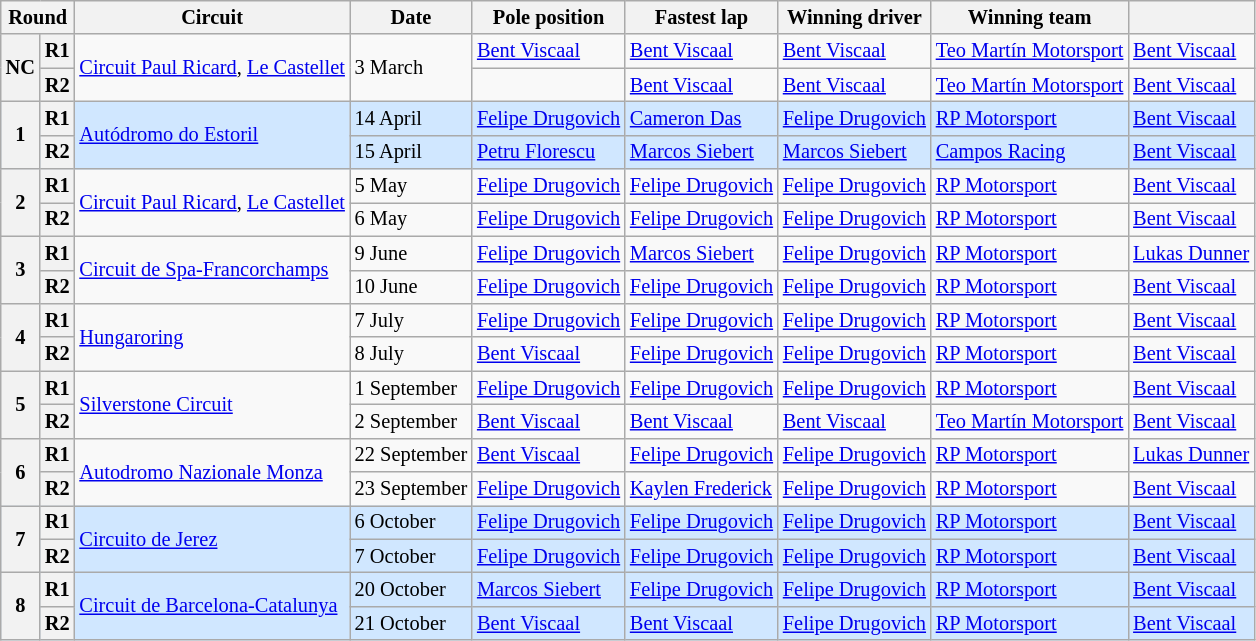<table class="wikitable" style="font-size: 85%;">
<tr>
<th colspan=2>Round</th>
<th>Circuit</th>
<th>Date</th>
<th>Pole position</th>
<th>Fastest lap</th>
<th>Winning driver</th>
<th>Winning team</th>
<th></th>
</tr>
<tr>
<th rowspan=2>NC</th>
<th>R1</th>
<td rowspan=2 nowrap> <a href='#'>Circuit Paul Ricard</a>, <a href='#'>Le Castellet</a></td>
<td rowspan=2>3 March</td>
<td nowrap> <a href='#'>Bent Viscaal</a></td>
<td nowrap> <a href='#'>Bent Viscaal</a></td>
<td nowrap> <a href='#'>Bent Viscaal</a></td>
<td nowrap> <a href='#'>Teo Martín Motorsport</a></td>
<td nowrap> <a href='#'>Bent Viscaal</a></td>
</tr>
<tr>
<th>R2</th>
<td></td>
<td nowrap> <a href='#'>Bent Viscaal</a></td>
<td nowrap> <a href='#'>Bent Viscaal</a></td>
<td nowrap> <a href='#'>Teo Martín Motorsport</a></td>
<td nowrap> <a href='#'>Bent Viscaal</a></td>
</tr>
<tr style="background:#D0E7FF;">
<th rowspan=2>1</th>
<th>R1</th>
<td rowspan=2> <a href='#'>Autódromo do Estoril</a></td>
<td>14 April</td>
<td> <a href='#'>Felipe Drugovich</a></td>
<td> <a href='#'>Cameron Das</a></td>
<td> <a href='#'>Felipe Drugovich</a></td>
<td> <a href='#'>RP Motorsport</a></td>
<td> <a href='#'>Bent Viscaal</a></td>
</tr>
<tr style="background:#D0E7FF;">
<th>R2</th>
<td>15 April</td>
<td> <a href='#'>Petru Florescu</a></td>
<td> <a href='#'>Marcos Siebert</a></td>
<td> <a href='#'>Marcos Siebert</a></td>
<td> <a href='#'>Campos Racing</a></td>
<td> <a href='#'>Bent Viscaal</a></td>
</tr>
<tr>
<th rowspan=2>2</th>
<th>R1</th>
<td rowspan=2 nowrap> <a href='#'>Circuit Paul Ricard</a>, <a href='#'>Le Castellet</a></td>
<td>5 May</td>
<td nowrap> <a href='#'>Felipe Drugovich</a></td>
<td nowrap> <a href='#'>Felipe Drugovich</a></td>
<td nowrap> <a href='#'>Felipe Drugovich</a></td>
<td> <a href='#'>RP Motorsport</a></td>
<td> <a href='#'>Bent Viscaal</a></td>
</tr>
<tr>
<th>R2</th>
<td>6 May</td>
<td> <a href='#'>Felipe Drugovich</a></td>
<td> <a href='#'>Felipe Drugovich</a></td>
<td> <a href='#'>Felipe Drugovich</a></td>
<td> <a href='#'>RP Motorsport</a></td>
<td> <a href='#'>Bent Viscaal</a></td>
</tr>
<tr>
<th rowspan=2>3</th>
<th>R1</th>
<td rowspan=2> <a href='#'>Circuit de Spa-Francorchamps</a></td>
<td>9 June</td>
<td> <a href='#'>Felipe Drugovich</a></td>
<td> <a href='#'>Marcos Siebert</a></td>
<td> <a href='#'>Felipe Drugovich</a></td>
<td> <a href='#'>RP Motorsport</a></td>
<td> <a href='#'>Lukas Dunner</a></td>
</tr>
<tr>
<th>R2</th>
<td>10 June</td>
<td> <a href='#'>Felipe Drugovich</a></td>
<td> <a href='#'>Felipe Drugovich</a></td>
<td> <a href='#'>Felipe Drugovich</a></td>
<td> <a href='#'>RP Motorsport</a></td>
<td> <a href='#'>Bent Viscaal</a></td>
</tr>
<tr>
<th rowspan=2>4</th>
<th>R1</th>
<td rowspan=2> <a href='#'>Hungaroring</a></td>
<td>7 July</td>
<td> <a href='#'>Felipe Drugovich</a></td>
<td> <a href='#'>Felipe Drugovich</a></td>
<td> <a href='#'>Felipe Drugovich</a></td>
<td> <a href='#'>RP Motorsport</a></td>
<td> <a href='#'>Bent Viscaal</a></td>
</tr>
<tr>
<th>R2</th>
<td>8 July</td>
<td> <a href='#'>Bent Viscaal</a></td>
<td> <a href='#'>Felipe Drugovich</a></td>
<td> <a href='#'>Felipe Drugovich</a></td>
<td> <a href='#'>RP Motorsport</a></td>
<td> <a href='#'>Bent Viscaal</a></td>
</tr>
<tr>
<th rowspan=2>5</th>
<th>R1</th>
<td rowspan=2> <a href='#'>Silverstone Circuit</a></td>
<td>1 September</td>
<td> <a href='#'>Felipe Drugovich</a></td>
<td> <a href='#'>Felipe Drugovich</a></td>
<td> <a href='#'>Felipe Drugovich</a></td>
<td> <a href='#'>RP Motorsport</a></td>
<td> <a href='#'>Bent Viscaal</a></td>
</tr>
<tr>
<th>R2</th>
<td>2 September</td>
<td> <a href='#'>Bent Viscaal</a></td>
<td> <a href='#'>Bent Viscaal</a></td>
<td> <a href='#'>Bent Viscaal</a></td>
<td nowrap> <a href='#'>Teo Martín Motorsport</a></td>
<td nowrap> <a href='#'>Bent Viscaal</a></td>
</tr>
<tr>
<th rowspan=2>6</th>
<th>R1</th>
<td rowspan=2> <a href='#'>Autodromo Nazionale Monza</a></td>
<td nowrap>22 September</td>
<td> <a href='#'>Bent Viscaal</a></td>
<td> <a href='#'>Felipe Drugovich</a></td>
<td> <a href='#'>Felipe Drugovich</a></td>
<td> <a href='#'>RP Motorsport</a></td>
<td nowrap> <a href='#'>Lukas Dunner</a></td>
</tr>
<tr>
<th>R2</th>
<td>23 September</td>
<td> <a href='#'>Felipe Drugovich</a></td>
<td nowrap> <a href='#'>Kaylen Frederick</a></td>
<td> <a href='#'>Felipe Drugovich</a></td>
<td> <a href='#'>RP Motorsport</a></td>
<td> <a href='#'>Bent Viscaal</a></td>
</tr>
<tr style="background:#D0E7FF;">
<th rowspan=2>7</th>
<th>R1</th>
<td rowspan=2> <a href='#'>Circuito de Jerez</a></td>
<td>6 October</td>
<td nowrap> <a href='#'>Felipe Drugovich</a></td>
<td> <a href='#'>Felipe Drugovich</a></td>
<td> <a href='#'>Felipe Drugovich</a></td>
<td> <a href='#'>RP Motorsport</a></td>
<td> <a href='#'>Bent Viscaal</a></td>
</tr>
<tr style="background:#D0E7FF;">
<th>R2</th>
<td>7 October</td>
<td> <a href='#'>Felipe Drugovich</a></td>
<td> <a href='#'>Felipe Drugovich</a></td>
<td> <a href='#'>Felipe Drugovich</a></td>
<td> <a href='#'>RP Motorsport</a></td>
<td> <a href='#'>Bent Viscaal</a></td>
</tr>
<tr style="background:#D0E7FF;">
<th rowspan=2>8</th>
<th>R1</th>
<td rowspan=2> <a href='#'>Circuit de Barcelona-Catalunya</a></td>
<td>20 October</td>
<td> <a href='#'>Marcos Siebert</a></td>
<td> <a href='#'>Felipe Drugovich</a></td>
<td> <a href='#'>Felipe Drugovich</a></td>
<td> <a href='#'>RP Motorsport</a></td>
<td> <a href='#'>Bent Viscaal</a></td>
</tr>
<tr style="background:#D0E7FF;">
<th>R2</th>
<td>21 October</td>
<td> <a href='#'>Bent Viscaal</a></td>
<td> <a href='#'>Bent Viscaal</a></td>
<td> <a href='#'>Felipe Drugovich</a></td>
<td> <a href='#'>RP Motorsport</a></td>
<td> <a href='#'>Bent Viscaal</a></td>
</tr>
</table>
